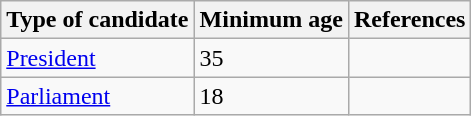<table class="wikitable sortable">
<tr>
<th>Type of candidate</th>
<th>Minimum age</th>
<th class="unsortable">References</th>
</tr>
<tr>
<td><a href='#'>President</a></td>
<td>35</td>
<td></td>
</tr>
<tr>
<td><a href='#'>Parliament</a></td>
<td>18</td>
<td></td>
</tr>
</table>
